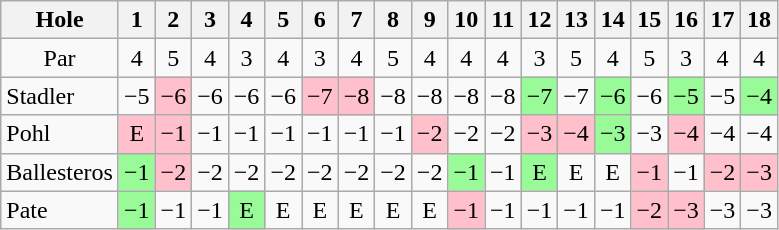<table class="wikitable" style="text-align:center">
<tr>
<th>Hole</th>
<th> 1 </th>
<th> 2 </th>
<th> 3 </th>
<th> 4 </th>
<th> 5 </th>
<th> 6 </th>
<th> 7 </th>
<th> 8 </th>
<th> 9 </th>
<th>10</th>
<th>11</th>
<th>12</th>
<th>13</th>
<th>14</th>
<th>15</th>
<th>16</th>
<th>17</th>
<th>18</th>
</tr>
<tr>
<td>Par</td>
<td>4</td>
<td>5</td>
<td>4</td>
<td>3</td>
<td>4</td>
<td>3</td>
<td>4</td>
<td>5</td>
<td>4</td>
<td>4</td>
<td>4</td>
<td>3</td>
<td>5</td>
<td>4</td>
<td>5</td>
<td>3</td>
<td>4</td>
<td>4</td>
</tr>
<tr>
<td align=left> Stadler</td>
<td>−5</td>
<td style="background: Pink;">−6</td>
<td>−6</td>
<td>−6</td>
<td>−6</td>
<td style="background: Pink;">−7</td>
<td style="background: Pink;">−8</td>
<td>−8</td>
<td>−8</td>
<td>−8</td>
<td>−8</td>
<td style="background: PaleGreen;">−7</td>
<td>−7</td>
<td style="background: PaleGreen;">−6</td>
<td>−6</td>
<td style="background: PaleGreen;">−5</td>
<td>−5</td>
<td style="background: PaleGreen;">−4</td>
</tr>
<tr>
<td align=left> Pohl</td>
<td style="background: Pink;">E</td>
<td style="background: Pink;">−1</td>
<td>−1</td>
<td>−1</td>
<td>−1</td>
<td>−1</td>
<td>−1</td>
<td>−1</td>
<td style="background: Pink;">−2</td>
<td>−2</td>
<td>−2</td>
<td style="background: Pink;">−3</td>
<td style="background: Pink;">−4</td>
<td style="background: PaleGreen;">−3</td>
<td>−3</td>
<td style="background: Pink;">−4</td>
<td>−4</td>
<td>−4</td>
</tr>
<tr>
<td align=left> Ballesteros</td>
<td style="background: PaleGreen;">−1</td>
<td style="background: Pink;">−2</td>
<td>−2</td>
<td>−2</td>
<td>−2</td>
<td>−2</td>
<td>−2</td>
<td>−2</td>
<td>−2</td>
<td style="background: PaleGreen;">−1</td>
<td>−1</td>
<td style="background: PaleGreen;">E</td>
<td>E</td>
<td>E</td>
<td style="background: Pink;">−1</td>
<td>−1</td>
<td style="background: Pink;">−2</td>
<td style="background: Pink;">−3</td>
</tr>
<tr>
<td align=left> Pate</td>
<td style="background: PaleGreen;">−1</td>
<td>−1</td>
<td>−1</td>
<td style="background: PaleGreen;">E</td>
<td>E</td>
<td>E</td>
<td>E</td>
<td>E</td>
<td>E</td>
<td style="background: Pink;">−1</td>
<td>−1</td>
<td>−1</td>
<td>−1</td>
<td>−1</td>
<td style="background: Pink;">−2</td>
<td style="background: Pink;">−3</td>
<td>−3</td>
<td>−3</td>
</tr>
</table>
